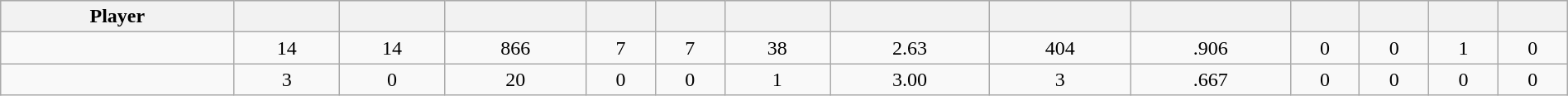<table class="wikitable sortable" style="width:100%;">
<tr style="text-align:center; background:#ddd;">
<th>Player</th>
<th></th>
<th></th>
<th></th>
<th></th>
<th></th>
<th></th>
<th></th>
<th></th>
<th></th>
<th></th>
<th></th>
<th></th>
<th></th>
</tr>
<tr align=center>
<td></td>
<td>14</td>
<td>14</td>
<td>866</td>
<td>7</td>
<td>7</td>
<td>38</td>
<td>2.63</td>
<td>404</td>
<td>.906</td>
<td>0</td>
<td>0</td>
<td>1</td>
<td>0</td>
</tr>
<tr align=center>
<td></td>
<td>3</td>
<td>0</td>
<td>20</td>
<td>0</td>
<td>0</td>
<td>1</td>
<td>3.00</td>
<td>3</td>
<td>.667</td>
<td>0</td>
<td>0</td>
<td>0</td>
<td>0</td>
</tr>
</table>
